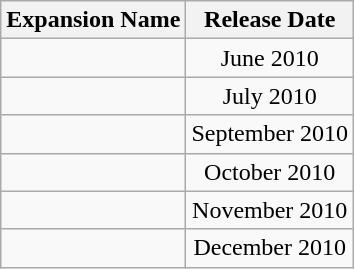<table class="wikitable" style="text-align:center">
<tr>
<th>Expansion Name</th>
<th>Release Date</th>
</tr>
<tr>
<td></td>
<td>June 2010</td>
</tr>
<tr>
<td></td>
<td>July 2010</td>
</tr>
<tr>
<td></td>
<td>September 2010</td>
</tr>
<tr>
<td></td>
<td>October 2010</td>
</tr>
<tr>
<td></td>
<td>November 2010</td>
</tr>
<tr>
<td></td>
<td>December 2010</td>
</tr>
</table>
